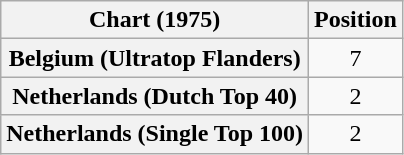<table class="wikitable sortable plainrowheaders" style="text-align:center">
<tr>
<th scope="col">Chart (1975)</th>
<th scope="col">Position</th>
</tr>
<tr>
<th scope="row">Belgium (Ultratop Flanders)</th>
<td>7</td>
</tr>
<tr>
<th scope="row">Netherlands (Dutch Top 40)</th>
<td>2</td>
</tr>
<tr>
<th scope="row">Netherlands (Single Top 100)</th>
<td>2</td>
</tr>
</table>
